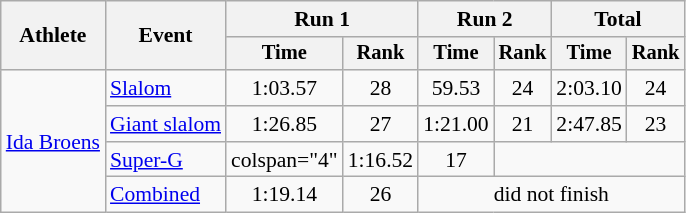<table class="wikitable" style="font-size:90%">
<tr>
<th rowspan=2>Athlete</th>
<th rowspan=2>Event</th>
<th colspan=2>Run 1</th>
<th colspan=2>Run 2</th>
<th colspan=2>Total</th>
</tr>
<tr style="font-size:95%">
<th>Time</th>
<th>Rank</th>
<th>Time</th>
<th>Rank</th>
<th>Time</th>
<th>Rank</th>
</tr>
<tr align=center>
<td align="left" rowspan="4"><a href='#'>Ida Broens</a></td>
<td align="left"><a href='#'>Slalom</a></td>
<td>1:03.57</td>
<td>28</td>
<td>59.53</td>
<td>24</td>
<td>2:03.10</td>
<td>24</td>
</tr>
<tr align=center>
<td align="left"><a href='#'>Giant slalom</a></td>
<td>1:26.85</td>
<td>27</td>
<td>1:21.00</td>
<td>21</td>
<td>2:47.85</td>
<td>23</td>
</tr>
<tr align=center>
<td align="left"><a href='#'>Super-G</a></td>
<td>colspan="4" </td>
<td>1:16.52</td>
<td>17</td>
</tr>
<tr align=center>
<td align="left"><a href='#'>Combined</a></td>
<td>1:19.14</td>
<td>26</td>
<td colspan=4>did not finish</td>
</tr>
</table>
